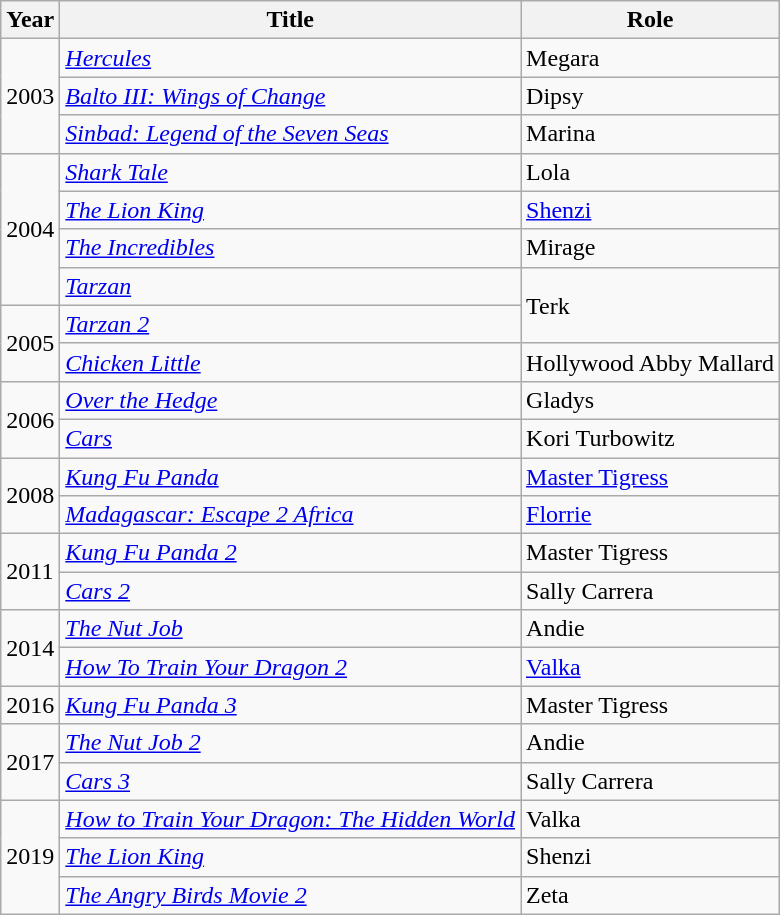<table class="wikitable sortable">
<tr>
<th>Year</th>
<th>Title</th>
<th>Role</th>
</tr>
<tr>
<td rowspan="3">2003</td>
<td><em><a href='#'>Hercules</a></em></td>
<td>Megara</td>
</tr>
<tr>
<td><em><a href='#'>Balto III: Wings of Change</a></em></td>
<td>Dipsy</td>
</tr>
<tr>
<td><em><a href='#'>Sinbad: Legend of the Seven Seas</a></em></td>
<td>Marina</td>
</tr>
<tr>
<td rowspan="4">2004</td>
<td><em><a href='#'>Shark Tale</a></em></td>
<td>Lola</td>
</tr>
<tr>
<td><em><a href='#'>The Lion King</a></em></td>
<td><a href='#'>Shenzi</a></td>
</tr>
<tr>
<td><em><a href='#'>The Incredibles</a></em></td>
<td>Mirage</td>
</tr>
<tr>
<td><em><a href='#'>Tarzan</a></em></td>
<td rowspan="2">Terk</td>
</tr>
<tr>
<td rowspan="2">2005</td>
<td><em><a href='#'>Tarzan 2</a></em></td>
</tr>
<tr>
<td><em><a href='#'>Chicken Little</a></em></td>
<td>Hollywood Abby Mallard</td>
</tr>
<tr>
<td rowspan="2">2006</td>
<td><em><a href='#'>Over the Hedge</a></em></td>
<td>Gladys</td>
</tr>
<tr>
<td><em><a href='#'>Cars</a></em></td>
<td>Kori Turbowitz</td>
</tr>
<tr>
<td rowspan="2">2008</td>
<td><em><a href='#'>Kung Fu Panda</a></em></td>
<td><a href='#'>Master Tigress</a></td>
</tr>
<tr>
<td><em><a href='#'>Madagascar: Escape 2 Africa</a></em></td>
<td><a href='#'>Florrie</a></td>
</tr>
<tr>
<td rowspan="2">2011</td>
<td><em><a href='#'>Kung Fu Panda 2</a></em></td>
<td>Master Tigress</td>
</tr>
<tr>
<td><em><a href='#'>Cars 2</a></em></td>
<td>Sally Carrera</td>
</tr>
<tr>
<td rowspan="2">2014</td>
<td><em><a href='#'>The Nut Job</a></em></td>
<td>Andie</td>
</tr>
<tr>
<td><em><a href='#'>How To Train Your Dragon 2</a></em></td>
<td><a href='#'>Valka</a></td>
</tr>
<tr>
<td>2016</td>
<td><em><a href='#'>Kung Fu Panda 3</a></em></td>
<td>Master Tigress</td>
</tr>
<tr>
<td rowspan="2">2017</td>
<td><em><a href='#'>The Nut Job 2</a></em></td>
<td>Andie</td>
</tr>
<tr>
<td><em><a href='#'>Cars 3</a></em></td>
<td>Sally Carrera</td>
</tr>
<tr>
<td rowspan="3">2019</td>
<td><em><a href='#'>How to Train Your Dragon: The Hidden World</a></em></td>
<td>Valka</td>
</tr>
<tr>
<td><em><a href='#'>The Lion King</a></em></td>
<td>Shenzi</td>
</tr>
<tr>
<td><em><a href='#'>The Angry Birds Movie 2</a></em></td>
<td>Zeta</td>
</tr>
</table>
